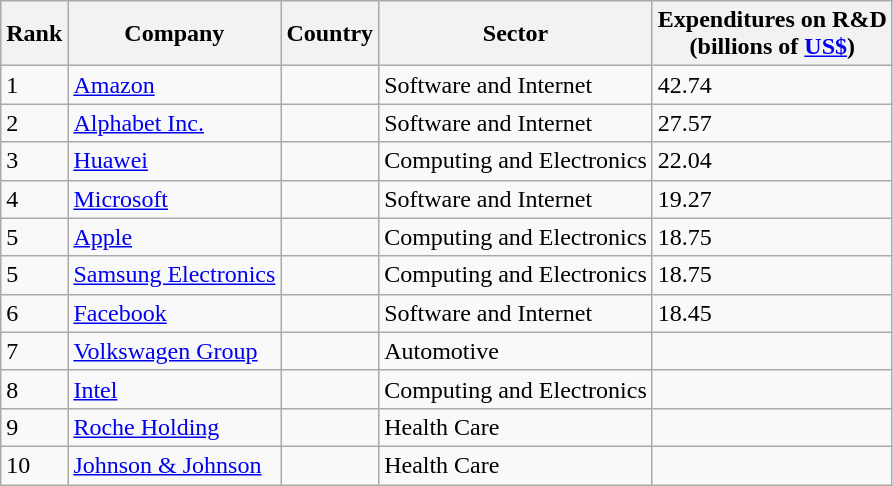<table class="wikitable sortable">
<tr>
<th>Rank</th>
<th>Company</th>
<th>Country</th>
<th>Sector</th>
<th>Expenditures on R&D <br>(billions of <a href='#'>US$</a>)</th>
</tr>
<tr>
<td>1</td>
<td><a href='#'>Amazon</a></td>
<td></td>
<td>Software and Internet</td>
<td>42.74</td>
</tr>
<tr>
<td>2</td>
<td><a href='#'>Alphabet Inc.</a></td>
<td></td>
<td>Software and Internet</td>
<td>27.57</td>
</tr>
<tr>
<td>3</td>
<td><a href='#'>Huawei</a></td>
<td></td>
<td>Computing and Electronics</td>
<td>22.04</td>
</tr>
<tr>
<td>4</td>
<td><a href='#'>Microsoft</a></td>
<td></td>
<td>Software and Internet</td>
<td>19.27</td>
</tr>
<tr>
<td>5</td>
<td><a href='#'>Apple</a></td>
<td></td>
<td>Computing and Electronics</td>
<td>18.75</td>
</tr>
<tr>
<td>5</td>
<td><a href='#'>Samsung Electronics</a></td>
<td></td>
<td>Computing and Electronics</td>
<td>18.75</td>
</tr>
<tr>
<td>6</td>
<td><a href='#'>Facebook</a></td>
<td></td>
<td>Software and Internet</td>
<td>18.45</td>
</tr>
<tr>
<td>7</td>
<td><a href='#'>Volkswagen Group</a></td>
<td></td>
<td>Automotive</td>
<td></td>
</tr>
<tr>
<td>8</td>
<td><a href='#'>Intel</a></td>
<td></td>
<td>Computing and Electronics</td>
<td></td>
</tr>
<tr>
<td>9</td>
<td><a href='#'>Roche Holding</a></td>
<td></td>
<td>Health Care</td>
<td></td>
</tr>
<tr>
<td>10</td>
<td><a href='#'>Johnson & Johnson</a></td>
<td></td>
<td>Health Care</td>
</tr>
</table>
